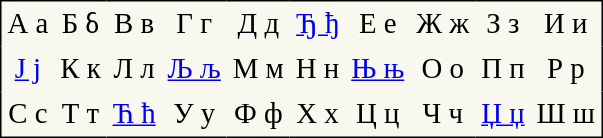<table cellpadding=4 style="font-size:larger; text-align:center; border-color:black; border-width:1px; border-style:solid; border-collapse:collapse; background-color:#F8F8EF;" lang="sr-Cyrl" summary="Thirty letters of the Serbian alphabet, capital and small">
<tr>
<td>А а</td>
<td>Б б</td>
<td>В в</td>
<td>Г г</td>
<td>Д д</td>
<td><a href='#'>Ђ ђ</a></td>
<td>Е е</td>
<td>Ж ж</td>
<td>З з</td>
<td>И и</td>
</tr>
<tr>
<td><a href='#'>Ј ј</a></td>
<td>К к</td>
<td>Л л</td>
<td><a href='#'>Љ љ</a></td>
<td>М м</td>
<td>Н н</td>
<td><a href='#'>Њ њ</a></td>
<td>О о</td>
<td>П п</td>
<td>Р р</td>
</tr>
<tr>
<td>С с</td>
<td>Т т</td>
<td><a href='#'>Ћ ћ</a></td>
<td>У у</td>
<td>Ф ф</td>
<td>Х х</td>
<td>Ц ц</td>
<td>Ч ч</td>
<td><a href='#'>Џ џ</a></td>
<td>Ш ш</td>
</tr>
</table>
